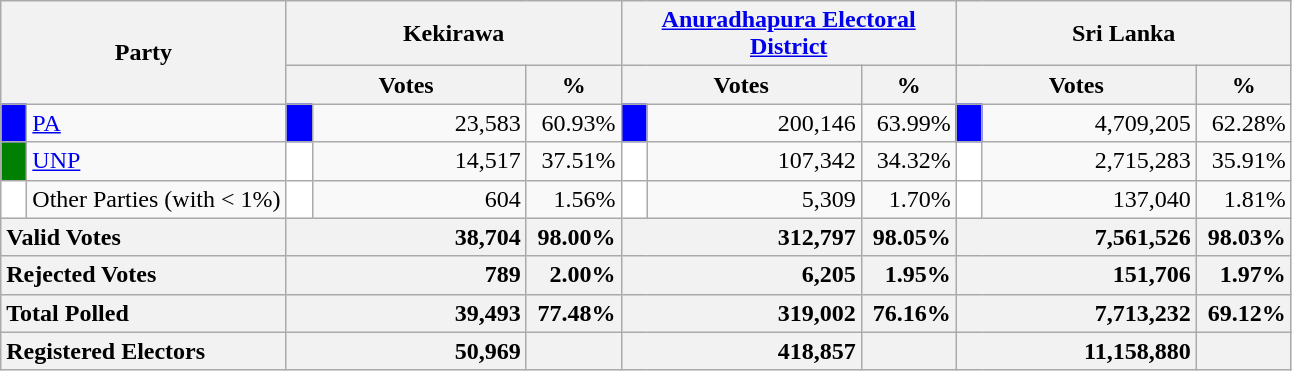<table class="wikitable">
<tr>
<th colspan="2" width="144px"rowspan="2">Party</th>
<th colspan="3" width="216px">Kekirawa</th>
<th colspan="3" width="216px"><a href='#'>Anuradhapura Electoral District</a></th>
<th colspan="3" width="216px">Sri Lanka</th>
</tr>
<tr>
<th colspan="2" width="144px">Votes</th>
<th>%</th>
<th colspan="2" width="144px">Votes</th>
<th>%</th>
<th colspan="2" width="144px">Votes</th>
<th>%</th>
</tr>
<tr>
<td style="background-color:blue;" width="10px"></td>
<td style="text-align:left;"><a href='#'>PA</a></td>
<td style="background-color:blue;" width="10px"></td>
<td style="text-align:right;">23,583</td>
<td style="text-align:right;">60.93%</td>
<td style="background-color:blue;" width="10px"></td>
<td style="text-align:right;">200,146</td>
<td style="text-align:right;">63.99%</td>
<td style="background-color:blue;" width="10px"></td>
<td style="text-align:right;">4,709,205</td>
<td style="text-align:right;">62.28%</td>
</tr>
<tr>
<td style="background-color:green;" width="10px"></td>
<td style="text-align:left;"><a href='#'>UNP</a></td>
<td style="background-color:white;" width="10px"></td>
<td style="text-align:right;">14,517</td>
<td style="text-align:right;">37.51%</td>
<td style="background-color:white;" width="10px"></td>
<td style="text-align:right;">107,342</td>
<td style="text-align:right;">34.32%</td>
<td style="background-color:white;" width="10px"></td>
<td style="text-align:right;">2,715,283</td>
<td style="text-align:right;">35.91%</td>
</tr>
<tr>
<td style="background-color:white;" width="10px"></td>
<td style="text-align:left;">Other Parties (with < 1%)</td>
<td style="background-color:white;" width="10px"></td>
<td style="text-align:right;">604</td>
<td style="text-align:right;">1.56%</td>
<td style="background-color:white;" width="10px"></td>
<td style="text-align:right;">5,309</td>
<td style="text-align:right;">1.70%</td>
<td style="background-color:white;" width="10px"></td>
<td style="text-align:right;">137,040</td>
<td style="text-align:right;">1.81%</td>
</tr>
<tr>
<th colspan="2" width="144px"style="text-align:left;">Valid Votes</th>
<th style="text-align:right;"colspan="2" width="144px">38,704</th>
<th style="text-align:right;">98.00%</th>
<th style="text-align:right;"colspan="2" width="144px">312,797</th>
<th style="text-align:right;">98.05%</th>
<th style="text-align:right;"colspan="2" width="144px">7,561,526</th>
<th style="text-align:right;">98.03%</th>
</tr>
<tr>
<th colspan="2" width="144px"style="text-align:left;">Rejected Votes</th>
<th style="text-align:right;"colspan="2" width="144px">789</th>
<th style="text-align:right;">2.00%</th>
<th style="text-align:right;"colspan="2" width="144px">6,205</th>
<th style="text-align:right;">1.95%</th>
<th style="text-align:right;"colspan="2" width="144px">151,706</th>
<th style="text-align:right;">1.97%</th>
</tr>
<tr>
<th colspan="2" width="144px"style="text-align:left;">Total Polled</th>
<th style="text-align:right;"colspan="2" width="144px">39,493</th>
<th style="text-align:right;">77.48%</th>
<th style="text-align:right;"colspan="2" width="144px">319,002</th>
<th style="text-align:right;">76.16%</th>
<th style="text-align:right;"colspan="2" width="144px">7,713,232</th>
<th style="text-align:right;">69.12%</th>
</tr>
<tr>
<th colspan="2" width="144px"style="text-align:left;">Registered Electors</th>
<th style="text-align:right;"colspan="2" width="144px">50,969</th>
<th></th>
<th style="text-align:right;"colspan="2" width="144px">418,857</th>
<th></th>
<th style="text-align:right;"colspan="2" width="144px">11,158,880</th>
<th></th>
</tr>
</table>
